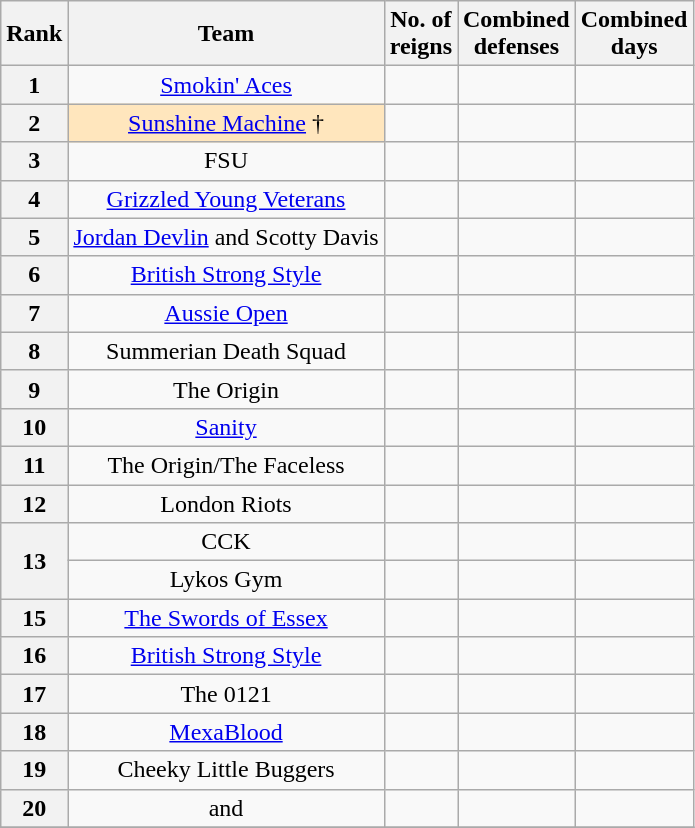<table class="wikitable sortable" style="text-align: center">
<tr>
<th>Rank</th>
<th>Team</th>
<th>No. of<br>reigns</th>
<th>Combined<br>defenses</th>
<th>Combined<br>days</th>
</tr>
<tr>
<th>1</th>
<td><a href='#'>Smokin' Aces<br></a></td>
<td></td>
<td></td>
<td></td>
</tr>
<tr>
<th>2</th>
<td style="background-color:#ffe6bd"><a href='#'>Sunshine Machine</a> †<br></td>
<td></td>
<td></td>
<td></td>
</tr>
<tr>
<th>3</th>
<td>FSU <br></td>
<td></td>
<td></td>
<td></td>
</tr>
<tr>
<th>4</th>
<td><a href='#'>Grizzled Young Veterans</a> <br></td>
<td></td>
<td></td>
<td></td>
</tr>
<tr>
<th>5</th>
<td><a href='#'>Jordan Devlin</a> and Scotty Davis</td>
<td></td>
<td></td>
<td></td>
</tr>
<tr>
<th>6</th>
<td><a href='#'>British Strong Style</a> <br></td>
<td></td>
<td></td>
<td></td>
</tr>
<tr>
<th>7</th>
<td><a href='#'>Aussie Open</a> <br></td>
<td></td>
<td></td>
<td></td>
</tr>
<tr>
<th>8</th>
<td>Summerian Death Squad <br></td>
<td></td>
<td></td>
<td></td>
</tr>
<tr>
<th>9</th>
<td>The Origin <br></td>
<td></td>
<td></td>
<td></td>
</tr>
<tr>
<th>10</th>
<td><a href='#'>Sanity</a><br></td>
<td></td>
<td></td>
<td></td>
</tr>
<tr>
<th>11</th>
<td>The Origin/The Faceless <br></td>
<td></td>
<td></td>
<td></td>
</tr>
<tr>
<th>12</th>
<td>London Riots <br></td>
<td></td>
<td></td>
<td></td>
</tr>
<tr>
<th rowspan=2>13</th>
<td>CCK<br></td>
<td></td>
<td></td>
<td></td>
</tr>
<tr>
<td>Lykos Gym <br></td>
<td></td>
<td></td>
<td></td>
</tr>
<tr>
<th>15</th>
<td><a href='#'>The Swords of Essex</a><br></td>
<td></td>
<td></td>
<td></td>
</tr>
<tr>
<th>16</th>
<td><a href='#'>British Strong Style</a> <br></td>
<td></td>
<td></td>
<td></td>
</tr>
<tr>
<th>17</th>
<td>The 0121<br></td>
<td></td>
<td></td>
<td></td>
</tr>
<tr>
<th>18</th>
<td><a href='#'>MexaBlood</a><br></td>
<td></td>
<td></td>
<td></td>
</tr>
<tr>
<th>19</th>
<td>Cheeky Little Buggers<br></td>
<td></td>
<td></td>
<td></td>
</tr>
<tr>
<th>20</th>
<td> and </td>
<td></td>
<td></td>
<td></td>
</tr>
<tr>
</tr>
</table>
